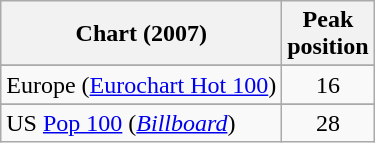<table class="wikitable sortable">
<tr>
<th>Chart (2007)</th>
<th>Peak<br>position</th>
</tr>
<tr>
</tr>
<tr>
</tr>
<tr>
</tr>
<tr>
</tr>
<tr>
</tr>
<tr>
</tr>
<tr>
<td>Europe (<a href='#'>Eurochart Hot 100</a>)</td>
<td style="text-align:center;">16</td>
</tr>
<tr>
</tr>
<tr>
</tr>
<tr>
</tr>
<tr>
</tr>
<tr>
</tr>
<tr>
</tr>
<tr>
</tr>
<tr>
</tr>
<tr>
</tr>
<tr>
</tr>
<tr>
</tr>
<tr>
</tr>
<tr>
</tr>
<tr>
</tr>
<tr>
<td>US <a href='#'>Pop 100</a> (<em><a href='#'>Billboard</a></em>)</td>
<td style="text-align:center;">28</td>
</tr>
</table>
